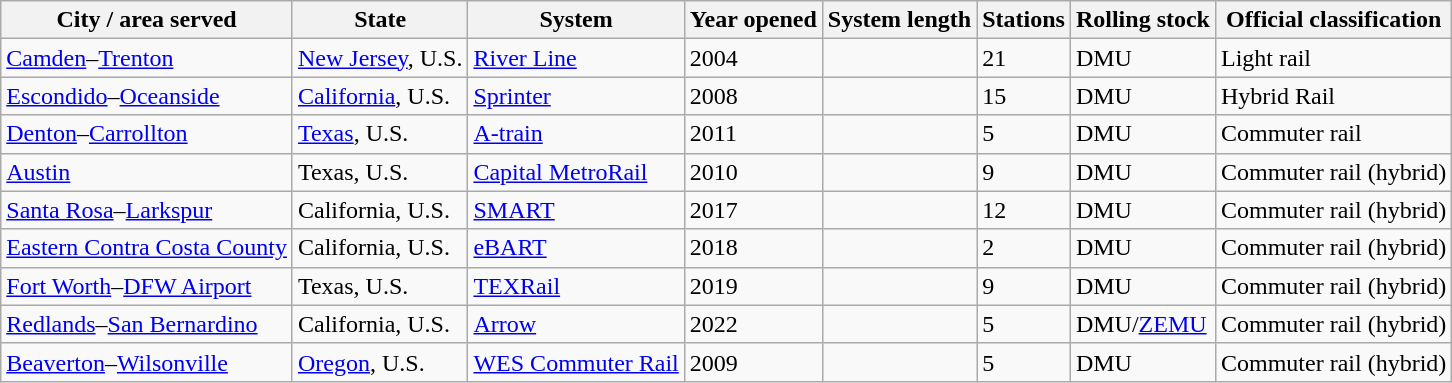<table class="wikitable">
<tr>
<th>City / area served</th>
<th>State</th>
<th>System</th>
<th>Year opened</th>
<th>System length</th>
<th>Stations</th>
<th>Rolling stock</th>
<th>Official classification</th>
</tr>
<tr>
<td><a href='#'>Camden</a>–<a href='#'>Trenton</a></td>
<td><a href='#'>New Jersey</a>, U.S.</td>
<td><a href='#'>River Line</a></td>
<td>2004</td>
<td></td>
<td>21</td>
<td>DMU</td>
<td>Light rail</td>
</tr>
<tr>
<td><a href='#'>Escondido</a>–<a href='#'>Oceanside</a></td>
<td><a href='#'>California</a>, U.S.</td>
<td><a href='#'>Sprinter</a></td>
<td>2008</td>
<td></td>
<td>15</td>
<td>DMU</td>
<td>Hybrid Rail</td>
</tr>
<tr>
<td><a href='#'>Denton</a>–<a href='#'>Carrollton</a></td>
<td><a href='#'>Texas</a>, U.S.</td>
<td><a href='#'>A-train</a></td>
<td>2011</td>
<td></td>
<td>5</td>
<td>DMU</td>
<td>Commuter rail</td>
</tr>
<tr>
<td><a href='#'>Austin</a></td>
<td>Texas, U.S.</td>
<td><a href='#'>Capital MetroRail</a></td>
<td>2010</td>
<td></td>
<td>9</td>
<td>DMU</td>
<td>Commuter rail (hybrid)</td>
</tr>
<tr>
<td><a href='#'>Santa Rosa</a>–<a href='#'>Larkspur</a></td>
<td>California, U.S.</td>
<td><a href='#'>SMART</a></td>
<td>2017</td>
<td></td>
<td>12</td>
<td>DMU</td>
<td>Commuter rail (hybrid)</td>
</tr>
<tr>
<td><a href='#'>Eastern Contra Costa County</a></td>
<td>California, U.S.</td>
<td><a href='#'>eBART</a></td>
<td>2018</td>
<td></td>
<td>2</td>
<td>DMU</td>
<td>Commuter rail (hybrid)</td>
</tr>
<tr>
<td><a href='#'>Fort Worth</a>–<a href='#'>DFW Airport</a></td>
<td>Texas, U.S.</td>
<td><a href='#'>TEXRail</a></td>
<td>2019</td>
<td></td>
<td>9</td>
<td>DMU</td>
<td>Commuter rail (hybrid)</td>
</tr>
<tr>
<td><a href='#'>Redlands</a>–<a href='#'>San Bernardino</a></td>
<td>California, U.S.</td>
<td><a href='#'>Arrow</a></td>
<td>2022</td>
<td></td>
<td>5</td>
<td>DMU/<a href='#'>ZEMU</a></td>
<td>Commuter rail (hybrid)</td>
</tr>
<tr>
<td><a href='#'>Beaverton</a>–<a href='#'>Wilsonville</a></td>
<td><a href='#'>Oregon</a>, U.S.</td>
<td><a href='#'>WES Commuter Rail</a></td>
<td>2009</td>
<td></td>
<td>5</td>
<td>DMU</td>
<td>Commuter rail (hybrid)</td>
</tr>
</table>
